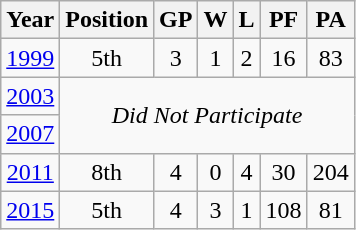<table class="wikitable" style="text-align: center;">
<tr>
<th>Year</th>
<th>Position</th>
<th>GP</th>
<th>W</th>
<th>L</th>
<th>PF</th>
<th>PA</th>
</tr>
<tr>
<td> <a href='#'>1999</a></td>
<td>5th</td>
<td>3</td>
<td>1</td>
<td>2</td>
<td>16</td>
<td>83</td>
</tr>
<tr>
<td> <a href='#'>2003</a></td>
<td colspan=6 rowspan=2><em>Did Not Participate</em></td>
</tr>
<tr>
<td> <a href='#'>2007</a></td>
</tr>
<tr>
<td> <a href='#'>2011</a></td>
<td>8th</td>
<td>4</td>
<td>0</td>
<td>4</td>
<td>30</td>
<td>204</td>
</tr>
<tr>
<td> <a href='#'>2015</a></td>
<td>5th</td>
<td>4</td>
<td>3</td>
<td>1</td>
<td>108</td>
<td>81</td>
</tr>
</table>
